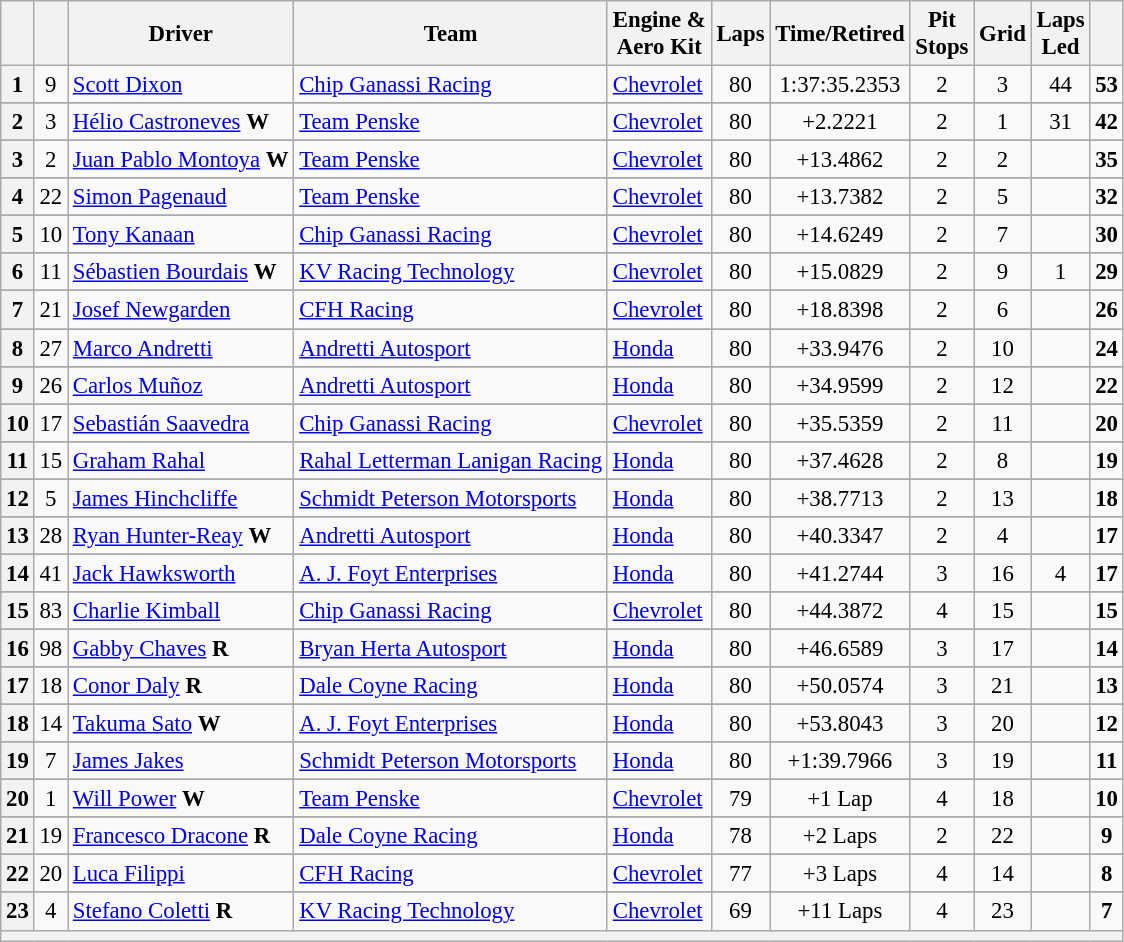<table class="wikitable" style="font-size:95%">
<tr>
<th></th>
<th></th>
<th>Driver</th>
<th>Team</th>
<th>Engine &<br>Aero Kit</th>
<th>Laps</th>
<th>Time/Retired</th>
<th>Pit<br>Stops</th>
<th>Grid</th>
<th>Laps<br>Led</th>
<th></th>
</tr>
<tr>
<th>1</th>
<td align=center>9</td>
<td> <a href='#'>Scott Dixon</a></td>
<td><a href='#'>Chip Ganassi Racing</a></td>
<td><a href='#'>Chevrolet</a></td>
<td align=center>80</td>
<td align=center>1:37:35.2353</td>
<td align=center>2</td>
<td align=center>3</td>
<td align=center>44</td>
<td align=center><strong>53</strong></td>
</tr>
<tr>
</tr>
<tr>
<th>2</th>
<td align=center>3</td>
<td> <a href='#'>Hélio Castroneves</a> <strong><span>W</span></strong></td>
<td><a href='#'>Team Penske</a></td>
<td><a href='#'>Chevrolet</a></td>
<td align=center>80</td>
<td align=center>+2.2221</td>
<td align=center>2</td>
<td align=center>1</td>
<td align=center>31</td>
<td align=center><strong>42</strong></td>
</tr>
<tr>
</tr>
<tr>
<th>3</th>
<td align=center>2</td>
<td> <a href='#'>Juan Pablo Montoya</a> <strong><span>W</span></strong></td>
<td><a href='#'>Team Penske</a></td>
<td><a href='#'>Chevrolet</a></td>
<td align=center>80</td>
<td align=center>+13.4862</td>
<td align=center>2</td>
<td align=center>2</td>
<td align=center></td>
<td align=center><strong>35</strong></td>
</tr>
<tr>
</tr>
<tr>
<th>4</th>
<td align=center>22</td>
<td> <a href='#'>Simon Pagenaud</a></td>
<td><a href='#'>Team Penske</a></td>
<td><a href='#'>Chevrolet</a></td>
<td align=center>80</td>
<td align=center>+13.7382</td>
<td align=center>2</td>
<td align=center>5</td>
<td align=center></td>
<td align=center><strong>32</strong></td>
</tr>
<tr>
</tr>
<tr>
<th>5</th>
<td align=center>10</td>
<td> <a href='#'>Tony Kanaan</a></td>
<td><a href='#'>Chip Ganassi Racing</a></td>
<td><a href='#'>Chevrolet</a></td>
<td align=center>80</td>
<td align=center>+14.6249</td>
<td align=center>2</td>
<td align=center>7</td>
<td align=center></td>
<td align=center><strong>30</strong></td>
</tr>
<tr>
</tr>
<tr>
<th>6</th>
<td align=center>11</td>
<td> <a href='#'>Sébastien Bourdais</a> <strong><span>W</span></strong></td>
<td><a href='#'>KV Racing Technology</a></td>
<td><a href='#'>Chevrolet</a></td>
<td align=center>80</td>
<td align=center>+15.0829</td>
<td align=center>2</td>
<td align=center>9</td>
<td align=center>1</td>
<td align=center><strong>29</strong></td>
</tr>
<tr>
</tr>
<tr>
<th>7</th>
<td align=center>21</td>
<td> <a href='#'>Josef Newgarden</a></td>
<td><a href='#'>CFH Racing</a></td>
<td><a href='#'>Chevrolet</a></td>
<td align=center>80</td>
<td align=center>+18.8398</td>
<td align=center>2</td>
<td align=center>6</td>
<td align=center></td>
<td align=center><strong>26</strong></td>
</tr>
<tr>
</tr>
<tr>
<th>8</th>
<td align=center>27</td>
<td> <a href='#'>Marco Andretti</a></td>
<td><a href='#'>Andretti Autosport</a></td>
<td><a href='#'>Honda</a></td>
<td align=center>80</td>
<td align=center>+33.9476</td>
<td align=center>2</td>
<td align=center>10</td>
<td align=center></td>
<td align=center><strong>24</strong></td>
</tr>
<tr>
</tr>
<tr>
<th>9</th>
<td align=center>26</td>
<td> <a href='#'>Carlos Muñoz</a></td>
<td><a href='#'>Andretti Autosport</a></td>
<td><a href='#'>Honda</a></td>
<td align=center>80</td>
<td align=center>+34.9599</td>
<td align=center>2</td>
<td align=center>12</td>
<td align=center></td>
<td align=center><strong>22</strong></td>
</tr>
<tr>
</tr>
<tr>
<th>10</th>
<td align=center>17</td>
<td> <a href='#'>Sebastián Saavedra</a></td>
<td><a href='#'>Chip Ganassi Racing</a></td>
<td><a href='#'>Chevrolet</a></td>
<td align=center>80</td>
<td align=center>+35.5359</td>
<td align=center>2</td>
<td align=center>11</td>
<td align=center></td>
<td align=center><strong>20</strong></td>
</tr>
<tr>
</tr>
<tr>
<th>11</th>
<td align=center>15</td>
<td> <a href='#'>Graham Rahal</a></td>
<td><a href='#'>Rahal Letterman Lanigan Racing</a></td>
<td><a href='#'>Honda</a></td>
<td align=center>80</td>
<td align=center>+37.4628</td>
<td align=center>2</td>
<td align=center>8</td>
<td align=center></td>
<td align=center><strong>19</strong></td>
</tr>
<tr>
</tr>
<tr>
<th>12</th>
<td align=center>5</td>
<td> <a href='#'>James Hinchcliffe</a></td>
<td><a href='#'>Schmidt Peterson Motorsports</a></td>
<td><a href='#'>Honda</a></td>
<td align=center>80</td>
<td align=center>+38.7713</td>
<td align=center>2</td>
<td align=center>13</td>
<td align=center></td>
<td align=center><strong>18</strong></td>
</tr>
<tr>
</tr>
<tr>
<th>13</th>
<td align=center>28</td>
<td> <a href='#'>Ryan Hunter-Reay</a> <strong><span>W</span></strong></td>
<td><a href='#'>Andretti Autosport</a></td>
<td><a href='#'>Honda</a></td>
<td align=center>80</td>
<td align=center>+40.3347</td>
<td align=center>2</td>
<td align=center>4</td>
<td align=center></td>
<td align=center><strong>17</strong></td>
</tr>
<tr>
</tr>
<tr>
<th>14</th>
<td align=center>41</td>
<td> <a href='#'>Jack Hawksworth</a></td>
<td><a href='#'>A. J. Foyt Enterprises</a></td>
<td><a href='#'>Honda</a></td>
<td align=center>80</td>
<td align=center>+41.2744</td>
<td align=center>3</td>
<td align=center>16</td>
<td align=center>4</td>
<td align=center><strong>17</strong></td>
</tr>
<tr>
</tr>
<tr>
<th>15</th>
<td align=center>83</td>
<td> <a href='#'>Charlie Kimball</a></td>
<td><a href='#'>Chip Ganassi Racing</a></td>
<td><a href='#'>Chevrolet</a></td>
<td align=center>80</td>
<td align=center>+44.3872</td>
<td align=center>4</td>
<td align=center>15</td>
<td align=center></td>
<td align=center><strong>15</strong></td>
</tr>
<tr>
</tr>
<tr>
<th>16</th>
<td align=center>98</td>
<td> <a href='#'>Gabby Chaves</a> <strong><span>R</span></strong></td>
<td><a href='#'>Bryan Herta Autosport</a></td>
<td><a href='#'>Honda</a></td>
<td align=center>80</td>
<td align=center>+46.6589</td>
<td align=center>3</td>
<td align=center>17</td>
<td align=center></td>
<td align=center><strong>14</strong></td>
</tr>
<tr>
</tr>
<tr>
<th>17</th>
<td align=center>18</td>
<td> <a href='#'>Conor Daly</a> <strong><span>R</span></strong></td>
<td><a href='#'>Dale Coyne Racing</a></td>
<td><a href='#'>Honda</a></td>
<td align=center>80</td>
<td align=center>+50.0574</td>
<td align=center>3</td>
<td align=center>21</td>
<td align=center></td>
<td align=center><strong>13</strong></td>
</tr>
<tr>
</tr>
<tr>
<th>18</th>
<td align=center>14</td>
<td> <a href='#'>Takuma Sato</a> <strong><span>W</span></strong></td>
<td><a href='#'>A. J. Foyt Enterprises</a></td>
<td><a href='#'>Honda</a></td>
<td align=center>80</td>
<td align=center>+53.8043</td>
<td align=center>3</td>
<td align=center>20</td>
<td align=center></td>
<td align=center><strong>12</strong></td>
</tr>
<tr>
</tr>
<tr>
<th>19</th>
<td align=center>7</td>
<td> <a href='#'>James Jakes</a></td>
<td><a href='#'>Schmidt Peterson Motorsports</a></td>
<td><a href='#'>Honda</a></td>
<td align=center>80</td>
<td align=center>+1:39.7966</td>
<td align=center>3</td>
<td align=center>19</td>
<td align=center></td>
<td align=center><strong>11</strong></td>
</tr>
<tr>
</tr>
<tr>
<th>20</th>
<td align=center>1</td>
<td> <a href='#'>Will Power</a> <strong><span>W</span></strong></td>
<td><a href='#'>Team Penske</a></td>
<td><a href='#'>Chevrolet</a></td>
<td align=center>79</td>
<td align=center>+1 Lap</td>
<td align=center>4</td>
<td align=center>18</td>
<td align=center></td>
<td align=center><strong>10</strong></td>
</tr>
<tr>
</tr>
<tr>
<th>21</th>
<td align=center>19</td>
<td> <a href='#'>Francesco Dracone</a> <strong><span>R</span></strong></td>
<td><a href='#'>Dale Coyne Racing</a></td>
<td><a href='#'>Honda</a></td>
<td align=center>78</td>
<td align=center>+2 Laps</td>
<td align=center>2</td>
<td align=center>22</td>
<td align=center></td>
<td align=center><strong>9</strong></td>
</tr>
<tr>
</tr>
<tr>
<th>22</th>
<td align=center>20</td>
<td> <a href='#'>Luca Filippi</a></td>
<td><a href='#'>CFH Racing</a></td>
<td><a href='#'>Chevrolet</a></td>
<td align=center>77</td>
<td align=center>+3 Laps</td>
<td align=center>4</td>
<td align=center>14</td>
<td align=center></td>
<td align=center><strong>8</strong></td>
</tr>
<tr>
</tr>
<tr>
<th>23</th>
<td align=center>4</td>
<td> <a href='#'>Stefano Coletti</a> <strong><span>R</span></strong></td>
<td><a href='#'>KV Racing Technology</a></td>
<td><a href='#'>Chevrolet</a></td>
<td align=center>69</td>
<td align=center>+11 Laps</td>
<td align=center>4</td>
<td align=center>23</td>
<td align=center></td>
<td align=center><strong>7</strong></td>
</tr>
<tr>
<th colspan=11 align=center></th>
</tr>
</table>
